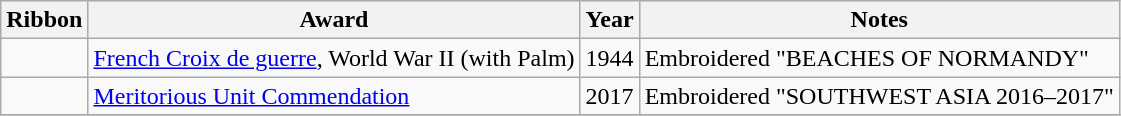<table class="wikitable" style="float:left;">
<tr style="background:#efefef;">
<th>Ribbon</th>
<th>Award</th>
<th>Year</th>
<th>Notes</th>
</tr>
<tr>
<td></td>
<td><a href='#'>French Croix de guerre</a>, World War II (with Palm)</td>
<td>1944</td>
<td>Embroidered "BEACHES OF NORMANDY"</td>
</tr>
<tr>
<td></td>
<td><a href='#'>Meritorious Unit Commendation</a></td>
<td>2017</td>
<td>Embroidered "SOUTHWEST ASIA 2016–2017"</td>
</tr>
<tr>
</tr>
</table>
